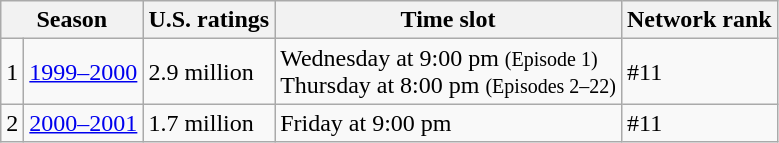<table class="wikitable">
<tr>
<th colspan="2">Season</th>
<th>U.S. ratings</th>
<th>Time slot</th>
<th>Network rank</th>
</tr>
<tr>
<td>1</td>
<td><a href='#'>1999–2000</a></td>
<td>2.9 million</td>
<td>Wednesday at 9:00 pm <small>(Episode 1)</small><br>Thursday at 8:00 pm <small>(Episodes 2–22)</small></td>
<td>#11</td>
</tr>
<tr>
<td>2</td>
<td><a href='#'>2000–2001</a></td>
<td>1.7 million </td>
<td>Friday at 9:00 pm</td>
<td>#11</td>
</tr>
</table>
